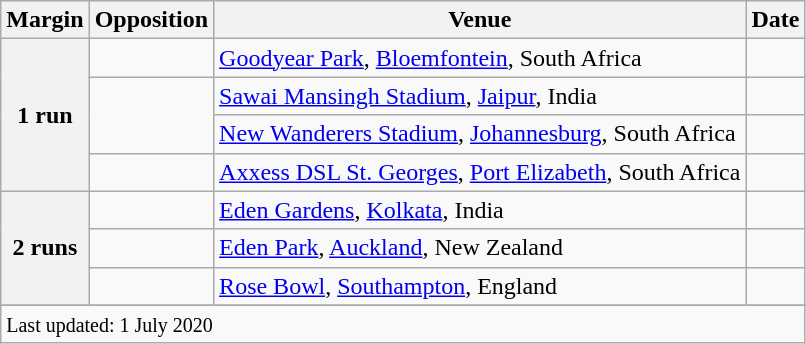<table class="wikitable plainrowheaders sortable">
<tr>
<th scope=col>Margin</th>
<th scope=col>Opposition</th>
<th scope=col>Venue</th>
<th scope=col>Date</th>
</tr>
<tr>
<th scope=row style="text-align:center;" rowspan=4><strong>1 run</strong></th>
<td></td>
<td><a href='#'>Goodyear Park</a>, <a href='#'>Bloemfontein</a>, South Africa</td>
<td></td>
</tr>
<tr>
<td rowspan=2></td>
<td><a href='#'>Sawai Mansingh Stadium</a>, <a href='#'>Jaipur</a>, India</td>
<td></td>
</tr>
<tr>
<td><a href='#'>New Wanderers Stadium</a>, <a href='#'>Johannesburg</a>, South Africa</td>
<td></td>
</tr>
<tr>
<td></td>
<td><a href='#'>Axxess DSL St. Georges</a>, <a href='#'>Port Elizabeth</a>, South Africa</td>
<td></td>
</tr>
<tr>
<th scope=row style=text-align:center; rowspan=3><strong>2 runs</strong></th>
<td></td>
<td><a href='#'>Eden Gardens</a>, <a href='#'>Kolkata</a>, India</td>
<td></td>
</tr>
<tr>
<td></td>
<td><a href='#'>Eden Park</a>, <a href='#'>Auckland</a>, New Zealand</td>
<td></td>
</tr>
<tr>
<td></td>
<td><a href='#'>Rose Bowl</a>, <a href='#'>Southampton</a>, England</td>
<td></td>
</tr>
<tr>
</tr>
<tr class=sortbottom>
<td colspan="4"><small>Last updated: 1 July 2020</small></td>
</tr>
</table>
